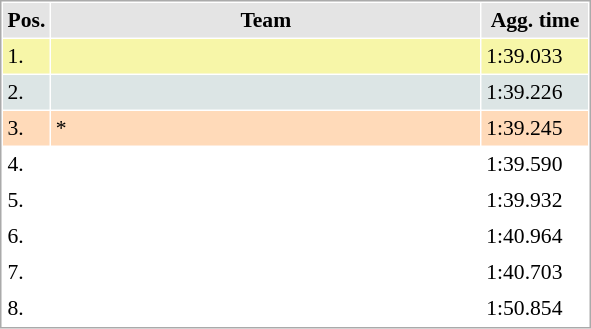<table cellspacing="1" cellpadding="3" style="border:1px solid #aaa; font-size:90%;">
<tr style="background:#e4e4e4;">
<th style="width:10px;">Pos.</th>
<th style="width:280px;">Team</th>
<th style="width:65px;">Agg. time</th>
</tr>
<tr style="background:#f7f6a8;">
<td>1.</td>
<td align="left"><strong></strong></td>
<td>1:39.033</td>
</tr>
<tr style="background:#dce5e5;">
<td>2.</td>
<td align="left"></td>
<td>1:39.226</td>
</tr>
<tr style="background:#ffdab9;">
<td>3.</td>
<td align="left">*</td>
<td>1:39.245</td>
</tr>
<tr>
<td>4.</td>
<td align="left"></td>
<td>1:39.590</td>
</tr>
<tr>
<td>5.</td>
<td align="left"></td>
<td>1:39.932</td>
</tr>
<tr>
<td>6.</td>
<td align="left"></td>
<td>1:40.964</td>
</tr>
<tr>
<td>7.</td>
<td align="left"></td>
<td>1:40.703</td>
</tr>
<tr>
<td>8.</td>
<td align="left"></td>
<td>1:50.854</td>
</tr>
</table>
